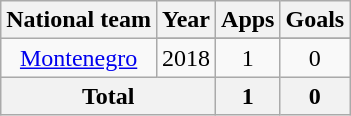<table class="wikitable" style="text-align: center;">
<tr>
<th>National team</th>
<th>Year</th>
<th>Apps</th>
<th>Goals</th>
</tr>
<tr>
<td rowspan="2"><a href='#'>Montenegro</a></td>
</tr>
<tr>
<td>2018</td>
<td>1</td>
<td>0</td>
</tr>
<tr>
<th colspan="2">Total</th>
<th>1</th>
<th>0</th>
</tr>
</table>
